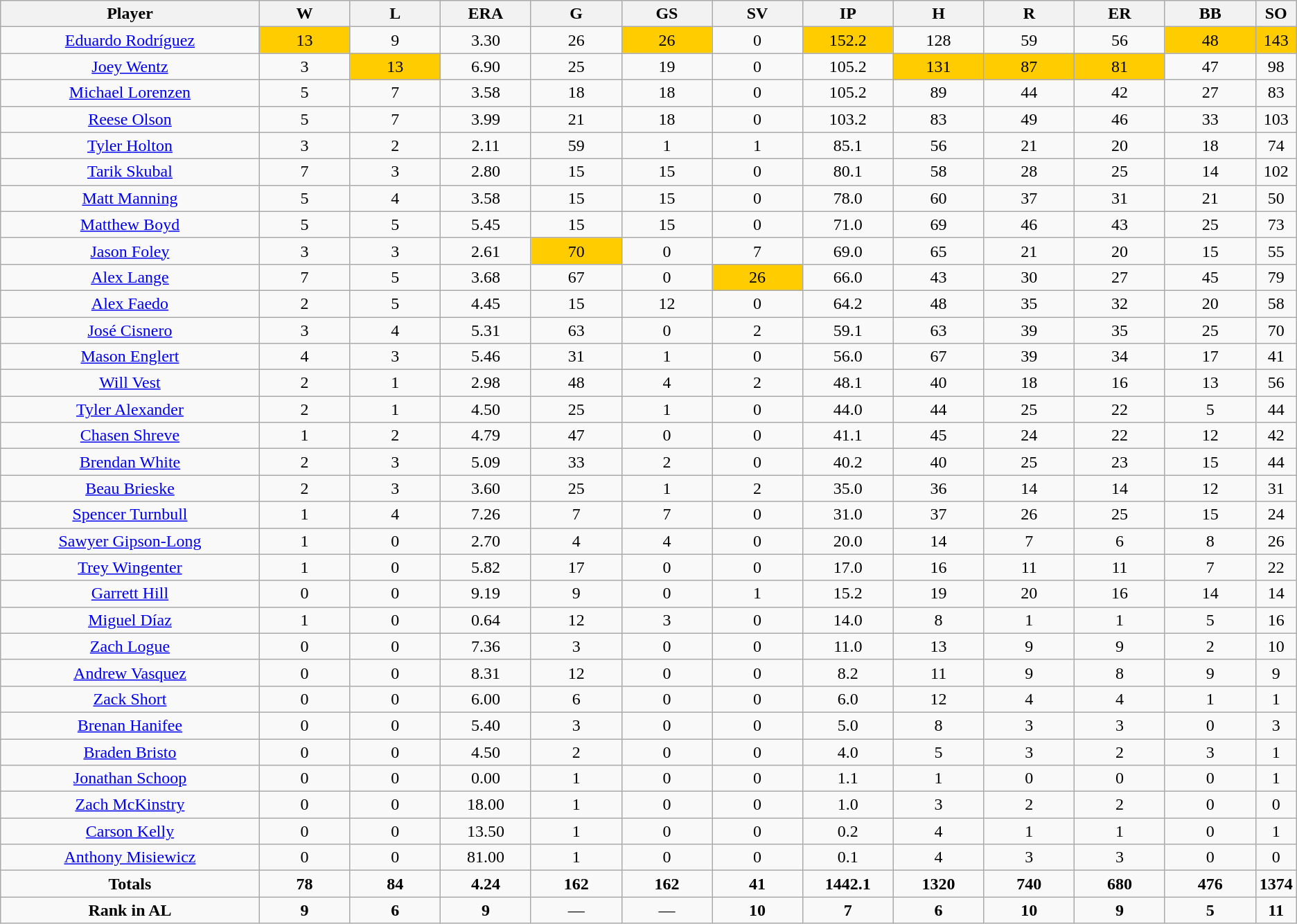<table class=wikitable style="text-align:center">
<tr>
<th bgcolor=#DDDDFF; width="20%">Player</th>
<th bgcolor=#DDDDFF; width="7%">W</th>
<th bgcolor=#DDDDFF; width="7%">L</th>
<th bgcolor=#DDDDFF; width="7%">ERA</th>
<th bgcolor=#DDDDFF; width="7%">G</th>
<th bgcolor=#DDDDFF; width="7%">GS</th>
<th bgcolor=#DDDDFF; width="7%">SV</th>
<th bgcolor=#DDDDFF; width="7%">IP</th>
<th bgcolor=#DDDDFF; width="7%">H</th>
<th bgcolor=#DDDDFF; width="7%">R</th>
<th bgcolor=#DDDDFF; width="7%">ER</th>
<th bgcolor=#DDDDFF; width="7%">BB</th>
<th bgcolor=#DDDDFF; width="7%">SO</th>
</tr>
<tr>
<td><a href='#'>Eduardo Rodríguez</a></td>
<td bgcolor=#ffcc00>13</td>
<td>9</td>
<td>3.30</td>
<td>26</td>
<td bgcolor=#ffcc00>26</td>
<td>0</td>
<td bgcolor=#ffcc00>152.2</td>
<td>128</td>
<td>59</td>
<td>56</td>
<td bgcolor=#ffcc00>48</td>
<td bgcolor=#ffcc00>143</td>
</tr>
<tr>
<td><a href='#'>Joey Wentz</a></td>
<td>3</td>
<td bgcolor=#ffcc00>13</td>
<td>6.90</td>
<td>25</td>
<td>19</td>
<td>0</td>
<td>105.2</td>
<td bgcolor=#ffcc00>131</td>
<td bgcolor=#ffcc00>87</td>
<td bgcolor=#ffcc00>81</td>
<td>47</td>
<td>98</td>
</tr>
<tr>
<td><a href='#'>Michael Lorenzen</a></td>
<td>5</td>
<td>7</td>
<td>3.58</td>
<td>18</td>
<td>18</td>
<td>0</td>
<td>105.2</td>
<td>89</td>
<td>44</td>
<td>42</td>
<td>27</td>
<td>83</td>
</tr>
<tr>
<td><a href='#'>Reese Olson</a></td>
<td>5</td>
<td>7</td>
<td>3.99</td>
<td>21</td>
<td>18</td>
<td>0</td>
<td>103.2</td>
<td>83</td>
<td>49</td>
<td>46</td>
<td>33</td>
<td>103</td>
</tr>
<tr>
<td><a href='#'>Tyler Holton</a></td>
<td>3</td>
<td>2</td>
<td>2.11</td>
<td>59</td>
<td>1</td>
<td>1</td>
<td>85.1</td>
<td>56</td>
<td>21</td>
<td>20</td>
<td>18</td>
<td>74</td>
</tr>
<tr>
<td><a href='#'>Tarik Skubal</a></td>
<td>7</td>
<td>3</td>
<td>2.80</td>
<td>15</td>
<td>15</td>
<td>0</td>
<td>80.1</td>
<td>58</td>
<td>28</td>
<td>25</td>
<td>14</td>
<td>102</td>
</tr>
<tr>
<td><a href='#'>Matt Manning</a></td>
<td>5</td>
<td>4</td>
<td>3.58</td>
<td>15</td>
<td>15</td>
<td>0</td>
<td>78.0</td>
<td>60</td>
<td>37</td>
<td>31</td>
<td>21</td>
<td>50</td>
</tr>
<tr>
<td><a href='#'>Matthew Boyd</a></td>
<td>5</td>
<td>5</td>
<td>5.45</td>
<td>15</td>
<td>15</td>
<td>0</td>
<td>71.0</td>
<td>69</td>
<td>46</td>
<td>43</td>
<td>25</td>
<td>73</td>
</tr>
<tr>
<td><a href='#'>Jason Foley</a></td>
<td>3</td>
<td>3</td>
<td>2.61</td>
<td bgcolor=#ffcc00>70</td>
<td>0</td>
<td>7</td>
<td>69.0</td>
<td>65</td>
<td>21</td>
<td>20</td>
<td>15</td>
<td>55</td>
</tr>
<tr>
<td><a href='#'>Alex Lange</a></td>
<td>7</td>
<td>5</td>
<td>3.68</td>
<td>67</td>
<td>0</td>
<td bgcolor=#ffcc00>26</td>
<td>66.0</td>
<td>43</td>
<td>30</td>
<td>27</td>
<td>45</td>
<td>79</td>
</tr>
<tr>
<td><a href='#'>Alex Faedo</a></td>
<td>2</td>
<td>5</td>
<td>4.45</td>
<td>15</td>
<td>12</td>
<td>0</td>
<td>64.2</td>
<td>48</td>
<td>35</td>
<td>32</td>
<td>20</td>
<td>58</td>
</tr>
<tr>
<td><a href='#'>José Cisnero</a></td>
<td>3</td>
<td>4</td>
<td>5.31</td>
<td>63</td>
<td>0</td>
<td>2</td>
<td>59.1</td>
<td>63</td>
<td>39</td>
<td>35</td>
<td>25</td>
<td>70</td>
</tr>
<tr>
<td><a href='#'>Mason Englert</a></td>
<td>4</td>
<td>3</td>
<td>5.46</td>
<td>31</td>
<td>1</td>
<td>0</td>
<td>56.0</td>
<td>67</td>
<td>39</td>
<td>34</td>
<td>17</td>
<td>41</td>
</tr>
<tr>
<td><a href='#'>Will Vest</a></td>
<td>2</td>
<td>1</td>
<td>2.98</td>
<td>48</td>
<td>4</td>
<td>2</td>
<td>48.1</td>
<td>40</td>
<td>18</td>
<td>16</td>
<td>13</td>
<td>56</td>
</tr>
<tr>
<td><a href='#'>Tyler Alexander</a></td>
<td>2</td>
<td>1</td>
<td>4.50</td>
<td>25</td>
<td>1</td>
<td>0</td>
<td>44.0</td>
<td>44</td>
<td>25</td>
<td>22</td>
<td>5</td>
<td>44</td>
</tr>
<tr>
<td><a href='#'>Chasen Shreve</a></td>
<td>1</td>
<td>2</td>
<td>4.79</td>
<td>47</td>
<td>0</td>
<td>0</td>
<td>41.1</td>
<td>45</td>
<td>24</td>
<td>22</td>
<td>12</td>
<td>42</td>
</tr>
<tr>
<td><a href='#'>Brendan White</a></td>
<td>2</td>
<td>3</td>
<td>5.09</td>
<td>33</td>
<td>2</td>
<td>0</td>
<td>40.2</td>
<td>40</td>
<td>25</td>
<td>23</td>
<td>15</td>
<td>44</td>
</tr>
<tr>
<td><a href='#'>Beau Brieske</a></td>
<td>2</td>
<td>3</td>
<td>3.60</td>
<td>25</td>
<td>1</td>
<td>2</td>
<td>35.0</td>
<td>36</td>
<td>14</td>
<td>14</td>
<td>12</td>
<td>31</td>
</tr>
<tr>
<td><a href='#'>Spencer Turnbull</a></td>
<td>1</td>
<td>4</td>
<td>7.26</td>
<td>7</td>
<td>7</td>
<td>0</td>
<td>31.0</td>
<td>37</td>
<td>26</td>
<td>25</td>
<td>15</td>
<td>24</td>
</tr>
<tr>
<td><a href='#'>Sawyer Gipson-Long</a></td>
<td>1</td>
<td>0</td>
<td>2.70</td>
<td>4</td>
<td>4</td>
<td>0</td>
<td>20.0</td>
<td>14</td>
<td>7</td>
<td>6</td>
<td>8</td>
<td>26</td>
</tr>
<tr>
<td><a href='#'>Trey Wingenter</a></td>
<td>1</td>
<td>0</td>
<td>5.82</td>
<td>17</td>
<td>0</td>
<td>0</td>
<td>17.0</td>
<td>16</td>
<td>11</td>
<td>11</td>
<td>7</td>
<td>22</td>
</tr>
<tr>
<td><a href='#'>Garrett Hill</a></td>
<td>0</td>
<td>0</td>
<td>9.19</td>
<td>9</td>
<td>0</td>
<td>1</td>
<td>15.2</td>
<td>19</td>
<td>20</td>
<td>16</td>
<td>14</td>
<td>14</td>
</tr>
<tr>
<td><a href='#'>Miguel Díaz</a></td>
<td>1</td>
<td>0</td>
<td>0.64</td>
<td>12</td>
<td>3</td>
<td>0</td>
<td>14.0</td>
<td>8</td>
<td>1</td>
<td>1</td>
<td>5</td>
<td>16</td>
</tr>
<tr>
<td><a href='#'>Zach Logue</a></td>
<td>0</td>
<td>0</td>
<td>7.36</td>
<td>3</td>
<td>0</td>
<td>0</td>
<td>11.0</td>
<td>13</td>
<td>9</td>
<td>9</td>
<td>2</td>
<td>10</td>
</tr>
<tr>
<td><a href='#'>Andrew Vasquez</a></td>
<td>0</td>
<td>0</td>
<td>8.31</td>
<td>12</td>
<td>0</td>
<td>0</td>
<td>8.2</td>
<td>11</td>
<td>9</td>
<td>8</td>
<td>9</td>
<td>9</td>
</tr>
<tr>
<td><a href='#'>Zack Short</a></td>
<td>0</td>
<td>0</td>
<td>6.00</td>
<td>6</td>
<td>0</td>
<td>0</td>
<td>6.0</td>
<td>12</td>
<td>4</td>
<td>4</td>
<td>1</td>
<td>1</td>
</tr>
<tr>
<td><a href='#'>Brenan Hanifee</a></td>
<td>0</td>
<td>0</td>
<td>5.40</td>
<td>3</td>
<td>0</td>
<td>0</td>
<td>5.0</td>
<td>8</td>
<td>3</td>
<td>3</td>
<td>0</td>
<td>3</td>
</tr>
<tr>
<td><a href='#'>Braden Bristo</a></td>
<td>0</td>
<td>0</td>
<td>4.50</td>
<td>2</td>
<td>0</td>
<td>0</td>
<td>4.0</td>
<td>5</td>
<td>3</td>
<td>2</td>
<td>3</td>
<td>1</td>
</tr>
<tr>
<td><a href='#'>Jonathan Schoop</a></td>
<td>0</td>
<td>0</td>
<td>0.00</td>
<td>1</td>
<td>0</td>
<td>0</td>
<td>1.1</td>
<td>1</td>
<td>0</td>
<td>0</td>
<td>0</td>
<td>1</td>
</tr>
<tr>
<td><a href='#'>Zach McKinstry</a></td>
<td>0</td>
<td>0</td>
<td>18.00</td>
<td>1</td>
<td>0</td>
<td>0</td>
<td>1.0</td>
<td>3</td>
<td>2</td>
<td>2</td>
<td>0</td>
<td>0</td>
</tr>
<tr>
<td><a href='#'>Carson Kelly</a></td>
<td>0</td>
<td>0</td>
<td>13.50</td>
<td>1</td>
<td>0</td>
<td>0</td>
<td>0.2</td>
<td>4</td>
<td>1</td>
<td>1</td>
<td>0</td>
<td>1</td>
</tr>
<tr>
<td><a href='#'>Anthony Misiewicz</a></td>
<td>0</td>
<td>0</td>
<td>81.00</td>
<td>1</td>
<td>0</td>
<td>0</td>
<td>0.1</td>
<td>4</td>
<td>3</td>
<td>3</td>
<td>0</td>
<td>0</td>
</tr>
<tr>
<td><strong>Totals</strong></td>
<td><strong>78</strong></td>
<td><strong>84</strong></td>
<td><strong>4.24</strong></td>
<td><strong>162</strong></td>
<td><strong>162</strong></td>
<td><strong>41</strong></td>
<td><strong>1442.1</strong></td>
<td><strong>1320</strong></td>
<td><strong>740</strong></td>
<td><strong>680</strong></td>
<td><strong>476</strong></td>
<td><strong>1374</strong></td>
</tr>
<tr>
<td><strong>Rank in AL</strong></td>
<td><strong>9</strong></td>
<td><strong>6</strong></td>
<td><strong>9</strong></td>
<td>—</td>
<td>—</td>
<td><strong>10</strong></td>
<td><strong>7</strong></td>
<td><strong>6</strong></td>
<td><strong>10</strong></td>
<td><strong>9</strong></td>
<td><strong>5</strong></td>
<td><strong>11</strong></td>
</tr>
</table>
